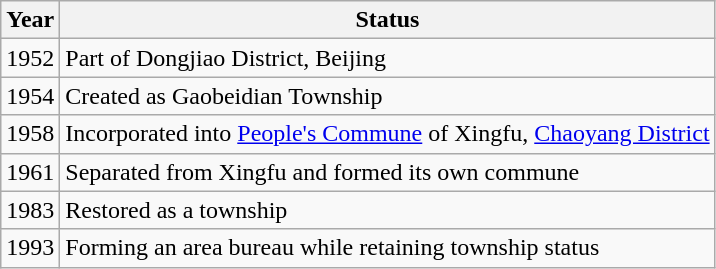<table class="wikitable">
<tr>
<th>Year</th>
<th>Status</th>
</tr>
<tr>
<td>1952</td>
<td>Part of Dongjiao District, Beijing</td>
</tr>
<tr>
<td>1954</td>
<td>Created as Gaobeidian Township</td>
</tr>
<tr>
<td>1958</td>
<td>Incorporated into <a href='#'>People's Commune</a> of Xingfu, <a href='#'>Chaoyang District</a></td>
</tr>
<tr>
<td>1961</td>
<td>Separated from Xingfu and formed its own commune</td>
</tr>
<tr>
<td>1983</td>
<td>Restored as a township</td>
</tr>
<tr>
<td>1993</td>
<td>Forming an area bureau while retaining township status</td>
</tr>
</table>
